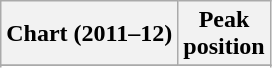<table class="wikitable sortable">
<tr>
<th>Chart (2011–12)</th>
<th>Peak<br>position</th>
</tr>
<tr>
</tr>
<tr>
</tr>
</table>
